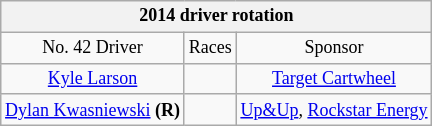<table class="wikitable collapsible collapsed" style="text-align:center; font-size:75%">
<tr>
<th colspan=3>2014 driver rotation</th>
</tr>
<tr>
<td>No. 42 Driver</td>
<td>Races</td>
<td>Sponsor</td>
</tr>
<tr>
<td><a href='#'>Kyle Larson</a></td>
<td><small></small></td>
<td><a href='#'>Target Cartwheel</a></td>
</tr>
<tr>
<td><a href='#'>Dylan Kwasniewski</a> <strong>(R)</strong></td>
<td><small></small></td>
<td><a href='#'>Up&Up</a>, <a href='#'>Rockstar Energy</a></td>
</tr>
</table>
